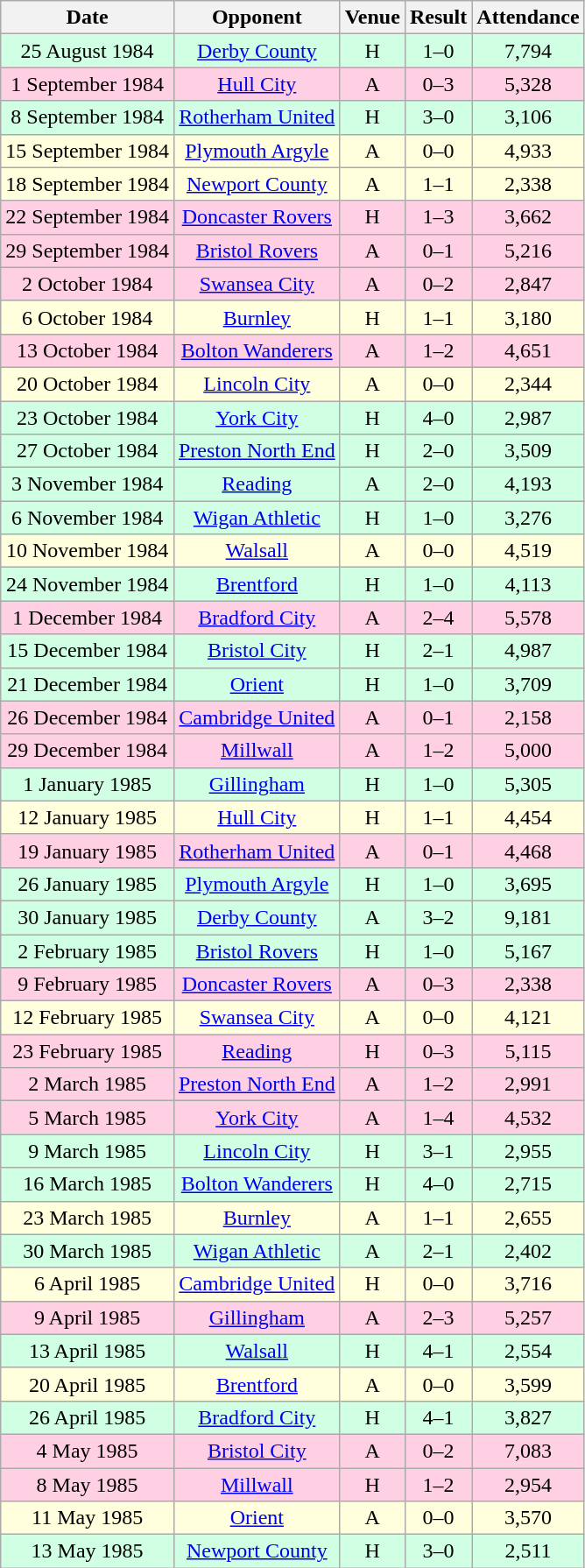<table class="wikitable" style="text-align:center">
<tr>
<th>Date</th>
<th>Opponent</th>
<th>Venue</th>
<th>Result</th>
<th>Attendance</th>
</tr>
<tr style="background-color: #d0ffe3;">
<td>25 August 1984</td>
<td><a href='#'>Derby County</a></td>
<td>H</td>
<td>1–0</td>
<td>7,794</td>
</tr>
<tr style="background-color: #ffd0e3;">
<td>1 September 1984</td>
<td><a href='#'>Hull City</a></td>
<td>A</td>
<td>0–3</td>
<td>5,328</td>
</tr>
<tr style="background-color: #d0ffe3;">
<td>8 September 1984</td>
<td><a href='#'>Rotherham United</a></td>
<td>H</td>
<td>3–0</td>
<td>3,106</td>
</tr>
<tr style="background-color: #ffffdd;">
<td>15 September 1984</td>
<td><a href='#'>Plymouth Argyle</a></td>
<td>A</td>
<td>0–0</td>
<td>4,933</td>
</tr>
<tr style="background-color: #ffffdd;">
<td>18 September 1984</td>
<td><a href='#'>Newport County</a></td>
<td>A</td>
<td>1–1</td>
<td>2,338</td>
</tr>
<tr style="background-color: #ffd0e3;">
<td>22 September 1984</td>
<td><a href='#'>Doncaster Rovers</a></td>
<td>H</td>
<td>1–3</td>
<td>3,662</td>
</tr>
<tr style="background-color: #ffd0e3;">
<td>29 September 1984</td>
<td><a href='#'>Bristol Rovers</a></td>
<td>A</td>
<td>0–1</td>
<td>5,216</td>
</tr>
<tr style="background-color: #ffd0e3;">
<td>2 October 1984</td>
<td><a href='#'>Swansea City</a></td>
<td>A</td>
<td>0–2</td>
<td>2,847</td>
</tr>
<tr style="background-color: #ffffdd;">
<td>6 October 1984</td>
<td><a href='#'>Burnley</a></td>
<td>H</td>
<td>1–1</td>
<td>3,180</td>
</tr>
<tr style="background-color: #ffd0e3;">
<td>13 October 1984</td>
<td><a href='#'>Bolton Wanderers</a></td>
<td>A</td>
<td>1–2</td>
<td>4,651</td>
</tr>
<tr style="background-color: #ffffdd;">
<td>20 October 1984</td>
<td><a href='#'>Lincoln City</a></td>
<td>A</td>
<td>0–0</td>
<td>2,344</td>
</tr>
<tr style="background-color: #d0ffe3;">
<td>23 October 1984</td>
<td><a href='#'>York City</a></td>
<td>H</td>
<td>4–0</td>
<td>2,987</td>
</tr>
<tr style="background-color: #d0ffe3;">
<td>27 October 1984</td>
<td><a href='#'>Preston North End</a></td>
<td>H</td>
<td>2–0</td>
<td>3,509</td>
</tr>
<tr style="background-color: #d0ffe3;">
<td>3 November 1984</td>
<td><a href='#'>Reading</a></td>
<td>A</td>
<td>2–0</td>
<td>4,193</td>
</tr>
<tr style="background-color: #d0ffe3;">
<td>6 November 1984</td>
<td><a href='#'>Wigan Athletic</a></td>
<td>H</td>
<td>1–0</td>
<td>3,276</td>
</tr>
<tr style="background-color: #ffffdd;">
<td>10 November 1984</td>
<td><a href='#'>Walsall</a></td>
<td>A</td>
<td>0–0</td>
<td>4,519</td>
</tr>
<tr style="background-color: #d0ffe3;">
<td>24 November 1984</td>
<td><a href='#'>Brentford</a></td>
<td>H</td>
<td>1–0</td>
<td>4,113</td>
</tr>
<tr style="background-color: #ffd0e3;">
<td>1 December 1984</td>
<td><a href='#'>Bradford City</a></td>
<td>A</td>
<td>2–4</td>
<td>5,578</td>
</tr>
<tr style="background-color: #d0ffe3;">
<td>15 December 1984</td>
<td><a href='#'>Bristol City</a></td>
<td>H</td>
<td>2–1</td>
<td>4,987</td>
</tr>
<tr style="background-color: #d0ffe3;">
<td>21 December 1984</td>
<td><a href='#'>Orient</a></td>
<td>H</td>
<td>1–0</td>
<td>3,709</td>
</tr>
<tr style="background-color: #ffd0e3;">
<td>26 December 1984</td>
<td><a href='#'>Cambridge United</a></td>
<td>A</td>
<td>0–1</td>
<td>2,158</td>
</tr>
<tr style="background-color: #ffd0e3;">
<td>29 December 1984</td>
<td><a href='#'>Millwall</a></td>
<td>A</td>
<td>1–2</td>
<td>5,000</td>
</tr>
<tr style="background-color: #d0ffe3;">
<td>1 January 1985</td>
<td><a href='#'>Gillingham</a></td>
<td>H</td>
<td>1–0</td>
<td>5,305</td>
</tr>
<tr style="background-color: #ffffdd;">
<td>12 January 1985</td>
<td><a href='#'>Hull City</a></td>
<td>H</td>
<td>1–1</td>
<td>4,454</td>
</tr>
<tr style="background-color: #ffd0e3;">
<td>19 January 1985</td>
<td><a href='#'>Rotherham United</a></td>
<td>A</td>
<td>0–1</td>
<td>4,468</td>
</tr>
<tr style="background-color: #d0ffe3;">
<td>26 January 1985</td>
<td><a href='#'>Plymouth Argyle</a></td>
<td>H</td>
<td>1–0</td>
<td>3,695</td>
</tr>
<tr style="background-color: #d0ffe3;">
<td>30 January 1985</td>
<td><a href='#'>Derby County</a></td>
<td>A</td>
<td>3–2</td>
<td>9,181</td>
</tr>
<tr style="background-color: #d0ffe3;">
<td>2 February 1985</td>
<td><a href='#'>Bristol Rovers</a></td>
<td>H</td>
<td>1–0</td>
<td>5,167</td>
</tr>
<tr style="background-color: #ffd0e3;">
<td>9 February 1985</td>
<td><a href='#'>Doncaster Rovers</a></td>
<td>A</td>
<td>0–3</td>
<td>2,338</td>
</tr>
<tr style="background-color: #ffffdd;">
<td>12 February 1985</td>
<td><a href='#'>Swansea City</a></td>
<td>A</td>
<td>0–0</td>
<td>4,121</td>
</tr>
<tr style="background-color: #ffd0e3;">
<td>23 February 1985</td>
<td><a href='#'>Reading</a></td>
<td>H</td>
<td>0–3</td>
<td>5,115</td>
</tr>
<tr style="background-color: #ffd0e3;">
<td>2 March 1985</td>
<td><a href='#'>Preston North End</a></td>
<td>A</td>
<td>1–2</td>
<td>2,991</td>
</tr>
<tr style="background-color: #ffd0e3;">
<td>5 March 1985</td>
<td><a href='#'>York City</a></td>
<td>A</td>
<td>1–4</td>
<td>4,532</td>
</tr>
<tr style="background-color: #d0ffe3;">
<td>9 March 1985</td>
<td><a href='#'>Lincoln City</a></td>
<td>H</td>
<td>3–1</td>
<td>2,955</td>
</tr>
<tr style="background-color: #d0ffe3;">
<td>16 March 1985</td>
<td><a href='#'>Bolton Wanderers</a></td>
<td>H</td>
<td>4–0</td>
<td>2,715</td>
</tr>
<tr style="background-color: #ffffdd;">
<td>23 March 1985</td>
<td><a href='#'>Burnley</a></td>
<td>A</td>
<td>1–1</td>
<td>2,655</td>
</tr>
<tr style="background-color: #d0ffe3;">
<td>30 March 1985</td>
<td><a href='#'>Wigan Athletic</a></td>
<td>A</td>
<td>2–1</td>
<td>2,402</td>
</tr>
<tr style="background-color: #ffffdd;">
<td>6 April 1985</td>
<td><a href='#'>Cambridge United</a></td>
<td>H</td>
<td>0–0</td>
<td>3,716</td>
</tr>
<tr style="background-color: #ffd0e3;">
<td>9 April 1985</td>
<td><a href='#'>Gillingham</a></td>
<td>A</td>
<td>2–3</td>
<td>5,257</td>
</tr>
<tr style="background-color: #d0ffe3;">
<td>13 April 1985</td>
<td><a href='#'>Walsall</a></td>
<td>H</td>
<td>4–1</td>
<td>2,554</td>
</tr>
<tr style="background-color: #ffffdd;">
<td>20 April 1985</td>
<td><a href='#'>Brentford</a></td>
<td>A</td>
<td>0–0</td>
<td>3,599</td>
</tr>
<tr style="background-color: #d0ffe3;">
<td>26 April 1985</td>
<td><a href='#'>Bradford City</a></td>
<td>H</td>
<td>4–1</td>
<td>3,827</td>
</tr>
<tr style="background-color: #ffd0e3;">
<td>4 May 1985</td>
<td><a href='#'>Bristol City</a></td>
<td>A</td>
<td>0–2</td>
<td>7,083</td>
</tr>
<tr style="background-color: #ffd0e3;">
<td>8 May 1985</td>
<td><a href='#'>Millwall</a></td>
<td>H</td>
<td>1–2</td>
<td>2,954</td>
</tr>
<tr style="background-color: #ffffdd;">
<td>11 May 1985</td>
<td><a href='#'>Orient</a></td>
<td>A</td>
<td>0–0</td>
<td>3,570</td>
</tr>
<tr style="background-color: #d0ffe3;">
<td>13 May 1985</td>
<td><a href='#'>Newport County</a></td>
<td>H</td>
<td>3–0</td>
<td>2,511</td>
</tr>
</table>
